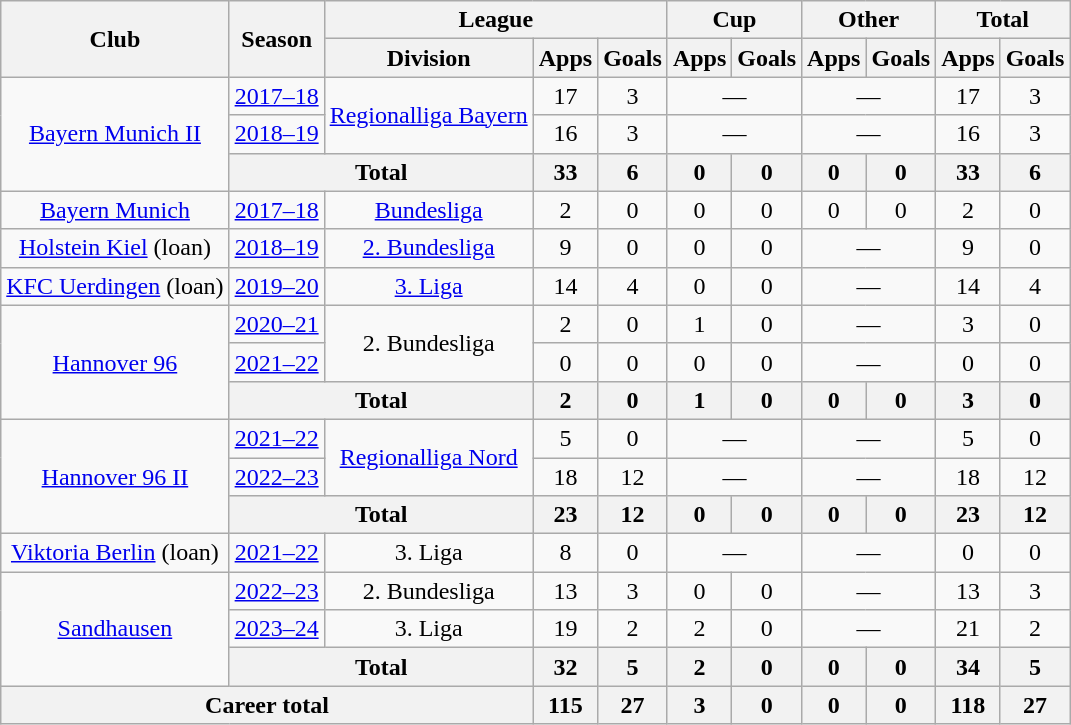<table class="wikitable" style="text-align:center">
<tr>
<th rowspan="2">Club</th>
<th rowspan="2">Season</th>
<th colspan="3">League</th>
<th colspan="2">Cup</th>
<th colspan="2">Other</th>
<th colspan="2">Total</th>
</tr>
<tr>
<th>Division</th>
<th>Apps</th>
<th>Goals</th>
<th>Apps</th>
<th>Goals</th>
<th>Apps</th>
<th>Goals</th>
<th>Apps</th>
<th>Goals</th>
</tr>
<tr>
<td rowspan="3"><a href='#'>Bayern Munich II</a></td>
<td><a href='#'>2017–18</a></td>
<td rowspan="2"><a href='#'>Regionalliga Bayern</a></td>
<td>17</td>
<td>3</td>
<td colspan="2">—</td>
<td colspan="2">—</td>
<td>17</td>
<td>3</td>
</tr>
<tr>
<td><a href='#'>2018–19</a></td>
<td>16</td>
<td>3</td>
<td colspan="2">—</td>
<td colspan="2">—</td>
<td>16</td>
<td>3</td>
</tr>
<tr>
<th colspan="2">Total</th>
<th>33</th>
<th>6</th>
<th>0</th>
<th>0</th>
<th>0</th>
<th>0</th>
<th>33</th>
<th>6</th>
</tr>
<tr>
<td><a href='#'>Bayern Munich</a></td>
<td><a href='#'>2017–18</a></td>
<td><a href='#'>Bundesliga</a></td>
<td>2</td>
<td>0</td>
<td>0</td>
<td>0</td>
<td>0</td>
<td>0</td>
<td>2</td>
<td>0</td>
</tr>
<tr>
<td><a href='#'>Holstein Kiel</a> (loan)</td>
<td><a href='#'>2018–19</a></td>
<td><a href='#'>2. Bundesliga</a></td>
<td>9</td>
<td>0</td>
<td>0</td>
<td>0</td>
<td colspan="2">—</td>
<td>9</td>
<td>0</td>
</tr>
<tr>
<td><a href='#'>KFC Uerdingen</a> (loan)</td>
<td><a href='#'>2019–20</a></td>
<td><a href='#'>3. Liga</a></td>
<td>14</td>
<td>4</td>
<td>0</td>
<td>0</td>
<td colspan="2">—</td>
<td>14</td>
<td>4</td>
</tr>
<tr>
<td rowspan="3"><a href='#'>Hannover 96</a></td>
<td><a href='#'>2020–21</a></td>
<td rowspan="2">2. Bundesliga</td>
<td>2</td>
<td>0</td>
<td>1</td>
<td>0</td>
<td colspan="2">—</td>
<td>3</td>
<td>0</td>
</tr>
<tr>
<td><a href='#'>2021–22</a></td>
<td>0</td>
<td>0</td>
<td>0</td>
<td>0</td>
<td colspan="2">—</td>
<td>0</td>
<td>0</td>
</tr>
<tr>
<th colspan="2">Total</th>
<th>2</th>
<th>0</th>
<th>1</th>
<th>0</th>
<th>0</th>
<th>0</th>
<th>3</th>
<th>0</th>
</tr>
<tr>
<td rowspan="3"><a href='#'>Hannover 96 II</a></td>
<td><a href='#'>2021–22</a></td>
<td rowspan="2"><a href='#'>Regionalliga Nord</a></td>
<td>5</td>
<td>0</td>
<td colspan="2">—</td>
<td colspan="2">—</td>
<td>5</td>
<td>0</td>
</tr>
<tr>
<td><a href='#'>2022–23</a></td>
<td>18</td>
<td>12</td>
<td colspan="2">—</td>
<td colspan="2">—</td>
<td>18</td>
<td>12</td>
</tr>
<tr>
<th colspan="2">Total</th>
<th>23</th>
<th>12</th>
<th>0</th>
<th>0</th>
<th>0</th>
<th>0</th>
<th>23</th>
<th>12</th>
</tr>
<tr>
<td><a href='#'>Viktoria Berlin</a> (loan)</td>
<td><a href='#'>2021–22</a></td>
<td>3. Liga</td>
<td>8</td>
<td>0</td>
<td colspan="2">—</td>
<td colspan="2">—</td>
<td>0</td>
<td>0</td>
</tr>
<tr>
<td rowspan="3"><a href='#'>Sandhausen</a></td>
<td><a href='#'>2022–23</a></td>
<td>2. Bundesliga</td>
<td>13</td>
<td>3</td>
<td>0</td>
<td>0</td>
<td colspan="2">—</td>
<td>13</td>
<td>3</td>
</tr>
<tr>
<td><a href='#'>2023–24</a></td>
<td>3. Liga</td>
<td>19</td>
<td>2</td>
<td>2</td>
<td>0</td>
<td colspan="2">—</td>
<td>21</td>
<td>2</td>
</tr>
<tr>
<th colspan="2">Total</th>
<th>32</th>
<th>5</th>
<th>2</th>
<th>0</th>
<th>0</th>
<th>0</th>
<th>34</th>
<th>5</th>
</tr>
<tr>
<th colspan="3">Career total</th>
<th>115</th>
<th>27</th>
<th>3</th>
<th>0</th>
<th>0</th>
<th>0</th>
<th>118</th>
<th>27</th>
</tr>
</table>
